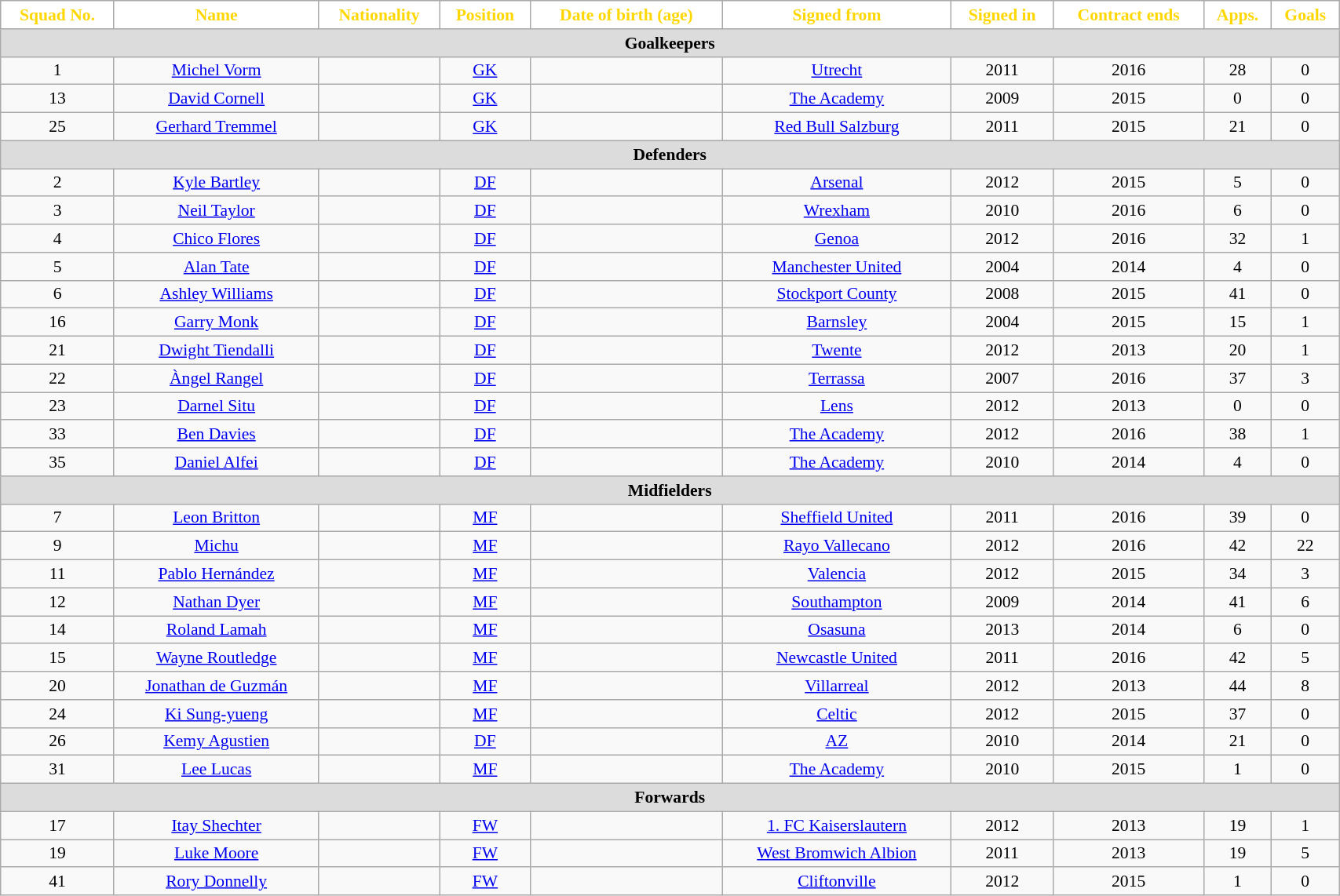<table class="wikitable" style="text-align:center; font-size:90%; width:90%;">
<tr>
<th style="background:white; color:gold; text-align:center;">Squad No.</th>
<th style="background:white; color:gold; text-align:center;">Name</th>
<th style="background:white; color:gold; text-align:center;">Nationality</th>
<th style="background:white; color:gold; text-align:center;">Position</th>
<th style="background:white; color:gold; text-align:center;">Date of birth (age)</th>
<th style="background:white; color:gold; text-align:center;">Signed from</th>
<th style="background:white; color:gold; text-align:center;">Signed in</th>
<th style="background:white; color:gold; text-align:center;">Contract ends</th>
<th style="background:white; color:gold; text-align:center;">Apps.</th>
<th style="background:white; color:gold; text-align:center;">Goals</th>
</tr>
<tr>
<th colspan="10" style="background:#dcdcdc; text-align:center;">Goalkeepers</th>
</tr>
<tr>
<td>1</td>
<td><a href='#'>Michel Vorm</a></td>
<td></td>
<td><a href='#'>GK</a></td>
<td></td>
<td><a href='#'>Utrecht</a></td>
<td>2011</td>
<td>2016</td>
<td>28</td>
<td>0</td>
</tr>
<tr>
<td>13</td>
<td><a href='#'>David Cornell</a></td>
<td></td>
<td><a href='#'>GK</a></td>
<td></td>
<td><a href='#'>The Academy</a></td>
<td>2009</td>
<td>2015</td>
<td>0</td>
<td>0</td>
</tr>
<tr>
<td>25</td>
<td><a href='#'>Gerhard Tremmel</a></td>
<td></td>
<td><a href='#'>GK</a></td>
<td></td>
<td><a href='#'>Red Bull Salzburg</a></td>
<td>2011</td>
<td>2015</td>
<td>21</td>
<td>0</td>
</tr>
<tr>
<th colspan="10" style="background:#dcdcdc; text-align:center;">Defenders</th>
</tr>
<tr>
<td>2</td>
<td><a href='#'>Kyle Bartley</a></td>
<td></td>
<td><a href='#'>DF</a></td>
<td></td>
<td><a href='#'>Arsenal</a></td>
<td>2012</td>
<td>2015</td>
<td>5</td>
<td>0</td>
</tr>
<tr>
<td>3</td>
<td><a href='#'>Neil Taylor</a></td>
<td></td>
<td><a href='#'>DF</a></td>
<td></td>
<td><a href='#'>Wrexham</a></td>
<td>2010</td>
<td>2016</td>
<td>6</td>
<td>0</td>
</tr>
<tr>
<td>4</td>
<td><a href='#'>Chico Flores</a></td>
<td></td>
<td><a href='#'>DF</a></td>
<td></td>
<td><a href='#'>Genoa</a></td>
<td>2012</td>
<td>2016</td>
<td>32</td>
<td>1</td>
</tr>
<tr>
<td>5</td>
<td><a href='#'>Alan Tate</a></td>
<td></td>
<td><a href='#'>DF</a></td>
<td></td>
<td><a href='#'>Manchester United</a></td>
<td>2004</td>
<td>2014</td>
<td>4</td>
<td>0</td>
</tr>
<tr>
<td>6</td>
<td><a href='#'>Ashley Williams</a></td>
<td></td>
<td><a href='#'>DF</a></td>
<td></td>
<td><a href='#'>Stockport County</a></td>
<td>2008</td>
<td>2015</td>
<td>41</td>
<td>0</td>
</tr>
<tr>
<td>16</td>
<td><a href='#'>Garry Monk</a></td>
<td></td>
<td><a href='#'>DF</a></td>
<td></td>
<td><a href='#'>Barnsley</a></td>
<td>2004</td>
<td>2015</td>
<td>15</td>
<td>1</td>
</tr>
<tr>
<td>21</td>
<td><a href='#'>Dwight Tiendalli</a></td>
<td></td>
<td><a href='#'>DF</a></td>
<td></td>
<td><a href='#'>Twente</a></td>
<td>2012</td>
<td>2013</td>
<td>20</td>
<td>1</td>
</tr>
<tr>
<td>22</td>
<td><a href='#'>Àngel Rangel</a></td>
<td></td>
<td><a href='#'>DF</a></td>
<td></td>
<td><a href='#'>Terrassa</a></td>
<td>2007</td>
<td>2016</td>
<td>37</td>
<td>3</td>
</tr>
<tr>
<td>23</td>
<td><a href='#'>Darnel Situ</a></td>
<td></td>
<td><a href='#'>DF</a></td>
<td></td>
<td><a href='#'>Lens</a></td>
<td>2012</td>
<td>2013</td>
<td>0</td>
<td>0</td>
</tr>
<tr>
<td>33</td>
<td><a href='#'>Ben Davies</a></td>
<td></td>
<td><a href='#'>DF</a></td>
<td></td>
<td><a href='#'>The Academy</a></td>
<td>2012</td>
<td>2016</td>
<td>38</td>
<td>1</td>
</tr>
<tr>
<td>35</td>
<td><a href='#'>Daniel Alfei</a></td>
<td></td>
<td><a href='#'>DF</a></td>
<td></td>
<td><a href='#'>The Academy</a></td>
<td>2010</td>
<td>2014</td>
<td>4</td>
<td>0</td>
</tr>
<tr>
<th colspan="10" style="background:#dcdcdc; text-align:center;">Midfielders</th>
</tr>
<tr>
<td>7</td>
<td><a href='#'>Leon Britton</a></td>
<td></td>
<td><a href='#'>MF</a></td>
<td></td>
<td><a href='#'>Sheffield United</a></td>
<td>2011</td>
<td>2016</td>
<td>39</td>
<td>0</td>
</tr>
<tr>
<td>9</td>
<td><a href='#'>Michu</a></td>
<td></td>
<td><a href='#'>MF</a></td>
<td></td>
<td><a href='#'>Rayo Vallecano</a></td>
<td>2012</td>
<td>2016</td>
<td>42</td>
<td>22</td>
</tr>
<tr>
<td>11</td>
<td><a href='#'>Pablo Hernández</a></td>
<td></td>
<td><a href='#'>MF</a></td>
<td></td>
<td><a href='#'>Valencia</a></td>
<td>2012</td>
<td>2015</td>
<td>34</td>
<td>3</td>
</tr>
<tr>
<td>12</td>
<td><a href='#'>Nathan Dyer</a></td>
<td></td>
<td><a href='#'>MF</a></td>
<td></td>
<td><a href='#'>Southampton</a></td>
<td>2009</td>
<td>2014</td>
<td>41</td>
<td>6</td>
</tr>
<tr>
<td>14</td>
<td><a href='#'>Roland Lamah</a></td>
<td></td>
<td><a href='#'>MF</a></td>
<td></td>
<td><a href='#'>Osasuna</a></td>
<td>2013</td>
<td>2014</td>
<td>6</td>
<td>0</td>
</tr>
<tr>
<td>15</td>
<td><a href='#'>Wayne Routledge</a></td>
<td></td>
<td><a href='#'>MF</a></td>
<td></td>
<td><a href='#'>Newcastle United</a></td>
<td>2011</td>
<td>2016</td>
<td>42</td>
<td>5</td>
</tr>
<tr>
<td>20</td>
<td><a href='#'>Jonathan de Guzmán</a></td>
<td></td>
<td><a href='#'>MF</a></td>
<td></td>
<td><a href='#'>Villarreal</a></td>
<td>2012</td>
<td>2013</td>
<td>44</td>
<td>8</td>
</tr>
<tr>
<td>24</td>
<td><a href='#'>Ki Sung-yueng</a></td>
<td></td>
<td><a href='#'>MF</a></td>
<td></td>
<td><a href='#'>Celtic</a></td>
<td>2012</td>
<td>2015</td>
<td>37</td>
<td>0</td>
</tr>
<tr>
<td>26</td>
<td><a href='#'>Kemy Agustien</a></td>
<td></td>
<td><a href='#'>DF</a></td>
<td></td>
<td><a href='#'>AZ</a></td>
<td>2010</td>
<td>2014</td>
<td>21</td>
<td>0</td>
</tr>
<tr>
<td>31</td>
<td><a href='#'>Lee Lucas</a></td>
<td></td>
<td><a href='#'>MF</a></td>
<td></td>
<td><a href='#'>The Academy</a></td>
<td>2010</td>
<td>2015</td>
<td>1</td>
<td>0</td>
</tr>
<tr>
<th colspan="10" style="background:#dcdcdc; text-align:center;">Forwards</th>
</tr>
<tr>
<td>17</td>
<td><a href='#'>Itay Shechter</a></td>
<td></td>
<td><a href='#'>FW</a></td>
<td></td>
<td><a href='#'>1. FC Kaiserslautern</a></td>
<td>2012</td>
<td>2013</td>
<td>19</td>
<td>1</td>
</tr>
<tr>
<td>19</td>
<td><a href='#'>Luke Moore</a></td>
<td></td>
<td><a href='#'>FW</a></td>
<td></td>
<td><a href='#'>West Bromwich Albion</a></td>
<td>2011</td>
<td>2013</td>
<td>19</td>
<td>5</td>
</tr>
<tr>
<td>41</td>
<td><a href='#'>Rory Donnelly</a></td>
<td></td>
<td><a href='#'>FW</a></td>
<td></td>
<td><a href='#'>Cliftonville</a></td>
<td>2012</td>
<td>2015</td>
<td>1</td>
<td>0</td>
</tr>
</table>
